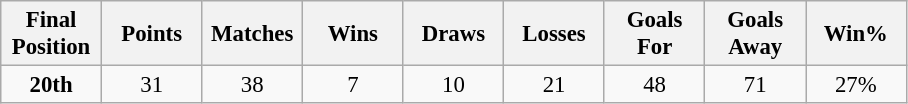<table class="wikitable" style="font-size: 95%; text-align: center;">
<tr>
<th width=60>Final Position</th>
<th width=60>Points</th>
<th width=60>Matches</th>
<th width=60>Wins</th>
<th width=60>Draws</th>
<th width=60>Losses</th>
<th width=60>Goals For</th>
<th width=60>Goals Away</th>
<th width=60>Win%</th>
</tr>
<tr>
<td><strong>20th</strong></td>
<td>31</td>
<td>38</td>
<td>7</td>
<td>10</td>
<td>21</td>
<td>48</td>
<td>71</td>
<td>27%</td>
</tr>
</table>
